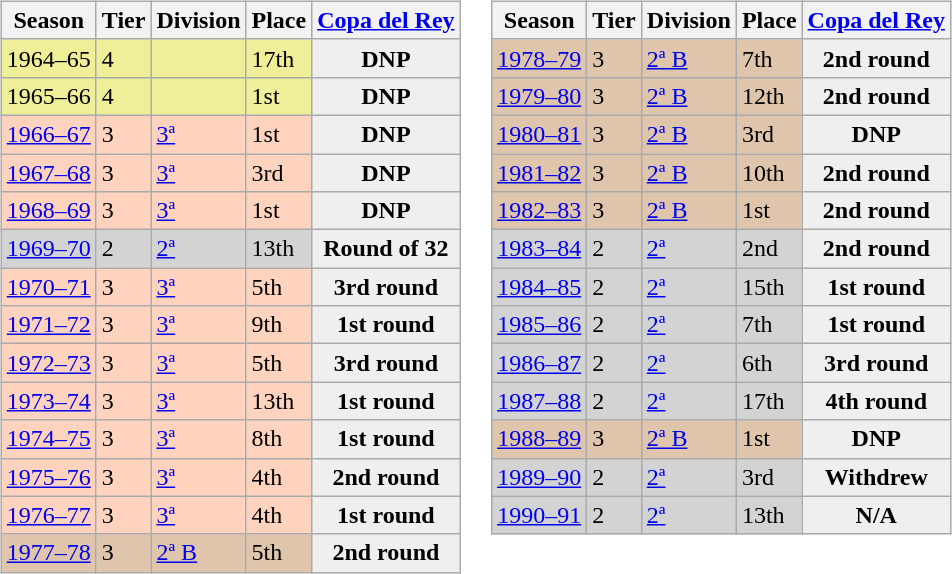<table>
<tr>
<td valign="top" width=0%><br><table class="wikitable">
<tr style="background:#f0f6fa;">
<th>Season</th>
<th>Tier</th>
<th>Division</th>
<th>Place</th>
<th><a href='#'>Copa del Rey</a></th>
</tr>
<tr>
<td style="background:#EFEF99;">1964–65</td>
<td style="background:#EFEF99;">4</td>
<td style="background:#EFEF99;"></td>
<td style="background:#EFEF99;">17th</td>
<th style="background:#efefef;">DNP</th>
</tr>
<tr>
<td style="background:#EFEF99;">1965–66</td>
<td style="background:#EFEF99;">4</td>
<td style="background:#EFEF99;"></td>
<td style="background:#EFEF99;">1st</td>
<th style="background:#efefef;">DNP</th>
</tr>
<tr>
<td style="background:#FFD3BD;"><a href='#'>1966–67</a></td>
<td style="background:#FFD3BD;">3</td>
<td style="background:#FFD3BD;"><a href='#'>3ª</a></td>
<td style="background:#FFD3BD;">1st</td>
<th style="background:#efefef;">DNP</th>
</tr>
<tr>
<td style="background:#FFD3BD;"><a href='#'>1967–68</a></td>
<td style="background:#FFD3BD;">3</td>
<td style="background:#FFD3BD;"><a href='#'>3ª</a></td>
<td style="background:#FFD3BD;">3rd</td>
<th style="background:#efefef;">DNP</th>
</tr>
<tr>
<td style="background:#FFD3BD;"><a href='#'>1968–69</a></td>
<td style="background:#FFD3BD;">3</td>
<td style="background:#FFD3BD;"><a href='#'>3ª</a></td>
<td style="background:#FFD3BD;">1st</td>
<th style="background:#efefef;">DNP</th>
</tr>
<tr>
<td style="background:#D3D3D3;"><a href='#'>1969–70</a></td>
<td style="background:#D3D3D3;">2</td>
<td style="background:#D3D3D3;"><a href='#'>2ª</a></td>
<td style="background:#D3D3D3;">13th</td>
<th style="background:#efefef;">Round of 32</th>
</tr>
<tr>
<td style="background:#FFD3BD;"><a href='#'>1970–71</a></td>
<td style="background:#FFD3BD;">3</td>
<td style="background:#FFD3BD;"><a href='#'>3ª</a></td>
<td style="background:#FFD3BD;">5th</td>
<th style="background:#efefef;">3rd round</th>
</tr>
<tr>
<td style="background:#FFD3BD;"><a href='#'>1971–72</a></td>
<td style="background:#FFD3BD;">3</td>
<td style="background:#FFD3BD;"><a href='#'>3ª</a></td>
<td style="background:#FFD3BD;">9th</td>
<th style="background:#efefef;">1st round</th>
</tr>
<tr>
<td style="background:#FFD3BD;"><a href='#'>1972–73</a></td>
<td style="background:#FFD3BD;">3</td>
<td style="background:#FFD3BD;"><a href='#'>3ª</a></td>
<td style="background:#FFD3BD;">5th</td>
<th style="background:#efefef;">3rd round</th>
</tr>
<tr>
<td style="background:#FFD3BD;"><a href='#'>1973–74</a></td>
<td style="background:#FFD3BD;">3</td>
<td style="background:#FFD3BD;"><a href='#'>3ª</a></td>
<td style="background:#FFD3BD;">13th</td>
<th style="background:#efefef;">1st round</th>
</tr>
<tr>
<td style="background:#FFD3BD;"><a href='#'>1974–75</a></td>
<td style="background:#FFD3BD;">3</td>
<td style="background:#FFD3BD;"><a href='#'>3ª</a></td>
<td style="background:#FFD3BD;">8th</td>
<th style="background:#efefef;">1st round</th>
</tr>
<tr>
<td style="background:#FFD3BD;"><a href='#'>1975–76</a></td>
<td style="background:#FFD3BD;">3</td>
<td style="background:#FFD3BD;"><a href='#'>3ª</a></td>
<td style="background:#FFD3BD;">4th</td>
<th style="background:#efefef;">2nd round</th>
</tr>
<tr>
<td style="background:#FFD3BD;"><a href='#'>1976–77</a></td>
<td style="background:#FFD3BD;">3</td>
<td style="background:#FFD3BD;"><a href='#'>3ª</a></td>
<td style="background:#FFD3BD;">4th</td>
<th style="background:#efefef;">1st round</th>
</tr>
<tr>
<td style="background:#DEC5AB;"><a href='#'>1977–78</a></td>
<td style="background:#DEC5AB;">3</td>
<td style="background:#DEC5AB;"><a href='#'>2ª B</a></td>
<td style="background:#DEC5AB;">5th</td>
<th style="background:#efefef;">2nd round</th>
</tr>
</table>
</td>
<td valign="top" width=0%><br><table class="wikitable">
<tr style="background:#f0f6fa;">
<th>Season</th>
<th>Tier</th>
<th>Division</th>
<th>Place</th>
<th><a href='#'>Copa del Rey</a></th>
</tr>
<tr>
<td style="background:#DEC5AB;"><a href='#'>1978–79</a></td>
<td style="background:#DEC5AB;">3</td>
<td style="background:#DEC5AB;"><a href='#'>2ª B</a></td>
<td style="background:#DEC5AB;">7th</td>
<th style="background:#efefef;">2nd round</th>
</tr>
<tr>
<td style="background:#DEC5AB;"><a href='#'>1979–80</a></td>
<td style="background:#DEC5AB;">3</td>
<td style="background:#DEC5AB;"><a href='#'>2ª B</a></td>
<td style="background:#DEC5AB;">12th</td>
<th style="background:#efefef;">2nd round</th>
</tr>
<tr>
<td style="background:#DEC5AB;"><a href='#'>1980–81</a></td>
<td style="background:#DEC5AB;">3</td>
<td style="background:#DEC5AB;"><a href='#'>2ª B</a></td>
<td style="background:#DEC5AB;">3rd</td>
<th style="background:#efefef;">DNP</th>
</tr>
<tr>
<td style="background:#DEC5AB;"><a href='#'>1981–82</a></td>
<td style="background:#DEC5AB;">3</td>
<td style="background:#DEC5AB;"><a href='#'>2ª B</a></td>
<td style="background:#DEC5AB;">10th</td>
<th style="background:#efefef;">2nd round</th>
</tr>
<tr>
<td style="background:#DEC5AB;"><a href='#'>1982–83</a></td>
<td style="background:#DEC5AB;">3</td>
<td style="background:#DEC5AB;"><a href='#'>2ª B</a></td>
<td style="background:#DEC5AB;">1st</td>
<th style="background:#efefef;">2nd round</th>
</tr>
<tr>
<td style="background:#D3D3D3;"><a href='#'>1983–84</a></td>
<td style="background:#D3D3D3;">2</td>
<td style="background:#D3D3D3;"><a href='#'>2ª</a></td>
<td style="background:#D3D3D3;">2nd</td>
<th style="background:#efefef;">2nd round</th>
</tr>
<tr>
<td style="background:#D3D3D3;"><a href='#'>1984–85</a></td>
<td style="background:#D3D3D3;">2</td>
<td style="background:#D3D3D3;"><a href='#'>2ª</a></td>
<td style="background:#D3D3D3;">15th</td>
<th style="background:#efefef;">1st round</th>
</tr>
<tr>
<td style="background:#D3D3D3;"><a href='#'>1985–86</a></td>
<td style="background:#D3D3D3;">2</td>
<td style="background:#D3D3D3;"><a href='#'>2ª</a></td>
<td style="background:#D3D3D3;">7th</td>
<th style="background:#efefef;">1st round</th>
</tr>
<tr>
<td style="background:#D3D3D3;"><a href='#'>1986–87</a></td>
<td style="background:#D3D3D3;">2</td>
<td style="background:#D3D3D3;"><a href='#'>2ª</a></td>
<td style="background:#D3D3D3;">6th</td>
<th style="background:#efefef;">3rd round</th>
</tr>
<tr>
<td style="background:#D3D3D3;"><a href='#'>1987–88</a></td>
<td style="background:#D3D3D3;">2</td>
<td style="background:#D3D3D3;"><a href='#'>2ª</a></td>
<td style="background:#D3D3D3;">17th</td>
<th style="background:#efefef;">4th round</th>
</tr>
<tr>
<td style="background:#DEC5AB;"><a href='#'>1988–89</a></td>
<td style="background:#DEC5AB;">3</td>
<td style="background:#DEC5AB;"><a href='#'>2ª B</a></td>
<td style="background:#DEC5AB;">1st</td>
<th style="background:#efefef;">DNP</th>
</tr>
<tr>
<td style="background:#D3D3D3;"><a href='#'>1989–90</a></td>
<td style="background:#D3D3D3;">2</td>
<td style="background:#D3D3D3;"><a href='#'>2ª</a></td>
<td style="background:#D3D3D3;">3rd</td>
<th style="background:#efefef;">Withdrew</th>
</tr>
<tr>
<td style="background:#D3D3D3;"><a href='#'>1990–91</a></td>
<td style="background:#D3D3D3;">2</td>
<td style="background:#D3D3D3;"><a href='#'>2ª</a></td>
<td style="background:#D3D3D3;">13th</td>
<th style="background:#efefef;">N/A</th>
</tr>
</table>
</td>
</tr>
</table>
